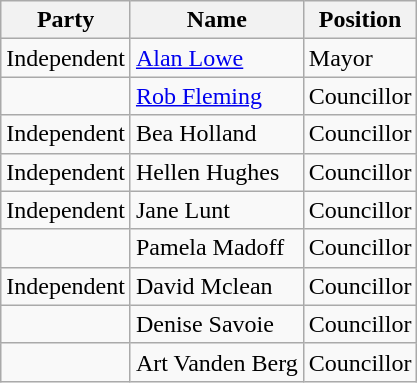<table class="wikitable">
<tr>
<th>Party</th>
<th>Name</th>
<th>Position</th>
</tr>
<tr>
<td>Independent</td>
<td><a href='#'>Alan Lowe</a></td>
<td>Mayor</td>
</tr>
<tr>
<td></td>
<td><a href='#'>Rob Fleming</a></td>
<td>Councillor</td>
</tr>
<tr>
<td>Independent</td>
<td>Bea Holland</td>
<td>Councillor</td>
</tr>
<tr>
<td>Independent</td>
<td>Hellen Hughes</td>
<td>Councillor</td>
</tr>
<tr>
<td>Independent</td>
<td>Jane Lunt</td>
<td>Councillor</td>
</tr>
<tr>
<td></td>
<td>Pamela Madoff</td>
<td>Councillor</td>
</tr>
<tr>
<td>Independent</td>
<td>David Mclean</td>
<td>Councillor</td>
</tr>
<tr>
<td></td>
<td>Denise Savoie</td>
<td>Councillor</td>
</tr>
<tr>
<td></td>
<td>Art Vanden Berg</td>
<td>Councillor</td>
</tr>
</table>
